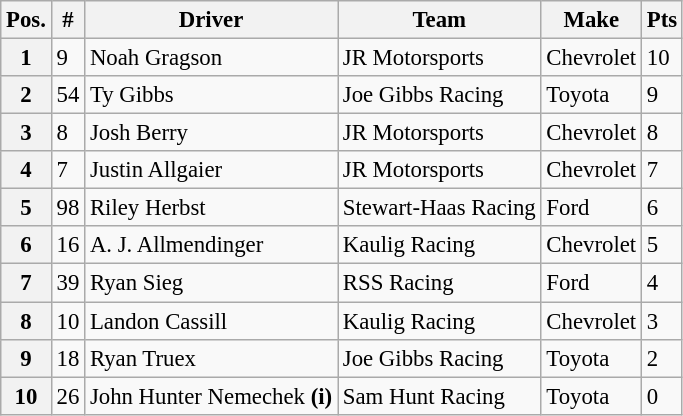<table class="wikitable" style="font-size:95%">
<tr>
<th>Pos.</th>
<th>#</th>
<th>Driver</th>
<th>Team</th>
<th>Make</th>
<th>Pts</th>
</tr>
<tr>
<th>1</th>
<td>9</td>
<td>Noah Gragson</td>
<td>JR Motorsports</td>
<td>Chevrolet</td>
<td>10</td>
</tr>
<tr>
<th>2</th>
<td>54</td>
<td>Ty Gibbs</td>
<td>Joe Gibbs Racing</td>
<td>Toyota</td>
<td>9</td>
</tr>
<tr>
<th>3</th>
<td>8</td>
<td>Josh Berry</td>
<td>JR Motorsports</td>
<td>Chevrolet</td>
<td>8</td>
</tr>
<tr>
<th>4</th>
<td>7</td>
<td>Justin Allgaier</td>
<td>JR Motorsports</td>
<td>Chevrolet</td>
<td>7</td>
</tr>
<tr>
<th>5</th>
<td>98</td>
<td>Riley Herbst</td>
<td>Stewart-Haas Racing</td>
<td>Ford</td>
<td>6</td>
</tr>
<tr>
<th>6</th>
<td>16</td>
<td>A. J. Allmendinger</td>
<td>Kaulig Racing</td>
<td>Chevrolet</td>
<td>5</td>
</tr>
<tr>
<th>7</th>
<td>39</td>
<td>Ryan Sieg</td>
<td>RSS Racing</td>
<td>Ford</td>
<td>4</td>
</tr>
<tr>
<th>8</th>
<td>10</td>
<td>Landon Cassill</td>
<td>Kaulig Racing</td>
<td>Chevrolet</td>
<td>3</td>
</tr>
<tr>
<th>9</th>
<td>18</td>
<td>Ryan Truex</td>
<td>Joe Gibbs Racing</td>
<td>Toyota</td>
<td>2</td>
</tr>
<tr>
<th>10</th>
<td>26</td>
<td>John Hunter Nemechek <strong>(i)</strong></td>
<td>Sam Hunt Racing</td>
<td>Toyota</td>
<td>0</td>
</tr>
</table>
